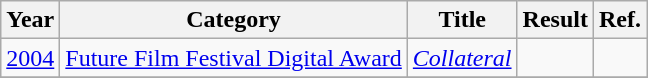<table class="wikitable unsortable">
<tr>
<th>Year</th>
<th>Category</th>
<th>Title</th>
<th>Result</th>
<th>Ref.</th>
</tr>
<tr>
<td><a href='#'>2004</a></td>
<td><a href='#'>Future Film Festival Digital Award</a></td>
<td><em><a href='#'>Collateral</a></em></td>
<td></td>
<td></td>
</tr>
<tr>
</tr>
</table>
